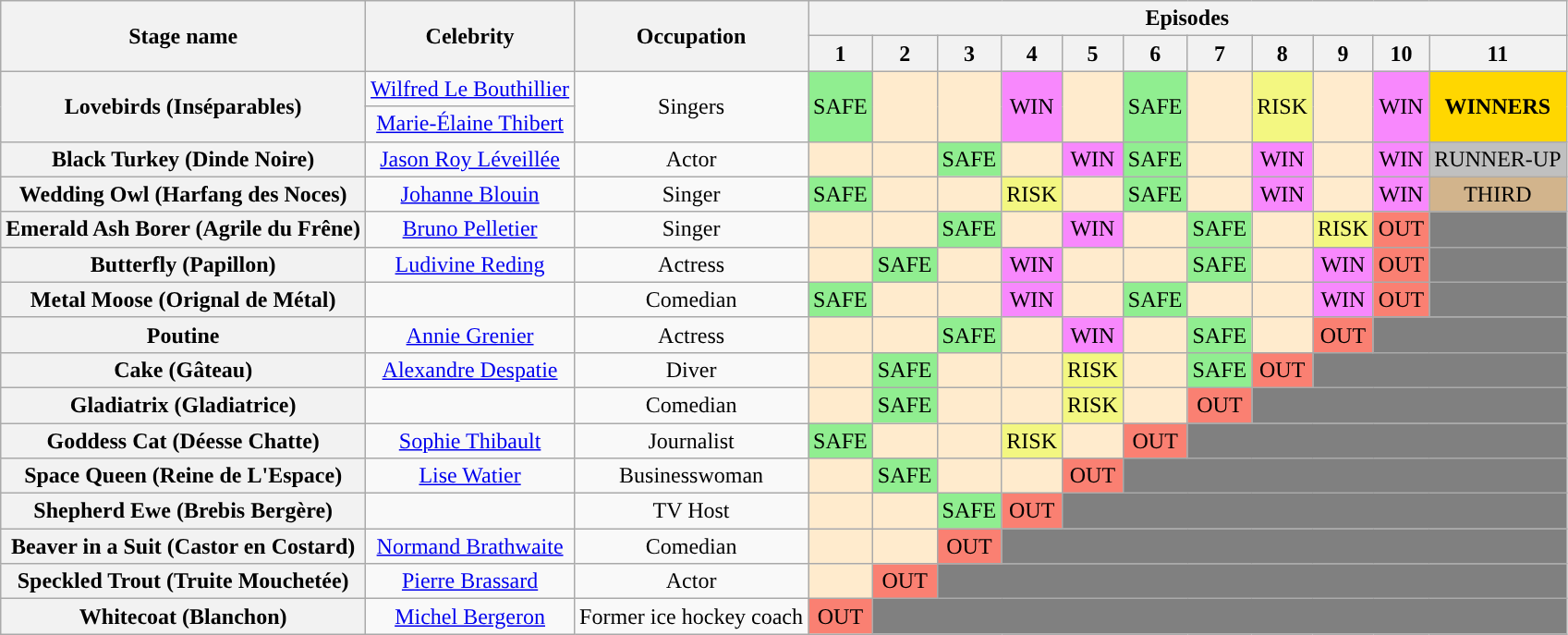<table class="wikitable" style="text-align:center; ">
<tr>
<th rowspan=2>Stage name</th>
<th rowspan=2>Celebrity</th>
<th rowspan=2>Occupation</th>
<th colspan="11">Episodes</th>
</tr>
<tr>
<th rowspan="1">1</th>
<th rowspan="1">2</th>
<th rowspan="1">3</th>
<th rowspan="1">4</th>
<th rowspan="1">5</th>
<th rowspan="1">6</th>
<th rowspan="1">7</th>
<th rowspan="1">8</th>
<th rowspan="1">9</th>
<th rowspan="1">10</th>
<th rowspan="1">11</th>
</tr>
<tr>
<th rowspan="2">Lovebirds (Inséparables)</th>
<td><a href='#'>Wilfred Le Bouthillier</a></td>
<td rowspan="2">Singers</td>
<td rowspan="2" bgcolor="lightgreen">SAFE</td>
<td rowspan="2" bgcolor="#FFEBCD"></td>
<td rowspan="2" bgcolor="#FFEBCD"></td>
<td rowspan="2" bgcolor="F888FD">WIN</td>
<td rowspan="2" bgcolor="#FFEBCD"></td>
<td rowspan="2" bgcolor="lightgreen">SAFE</td>
<td rowspan="2" bgcolor="#FFEBCD"></td>
<td rowspan="2" bgcolor="F3F781">RISK</td>
<td rowspan="2" bgcolor="#FFEBCD"></td>
<td rowspan="2" bgcolor="F888FD">WIN</td>
<td rowspan="2" bgcolor=gold><strong>WINNERS</strong></td>
</tr>
<tr>
<td><a href='#'>Marie-Élaine Thibert</a></td>
</tr>
<tr>
<th>Black Turkey (Dinde Noire)</th>
<td><a href='#'>Jason Roy Léveillée</a></td>
<td>Actor</td>
<td bgcolor="#FFEBCD"></td>
<td bgcolor="#FFEBCD"></td>
<td bgcolor="lightgreen">SAFE</td>
<td bgcolor="#FFEBCD"></td>
<td bgcolor="F888FD">WIN</td>
<td bgcolor="lightgreen">SAFE</td>
<td bgcolor="#FFEBCD"></td>
<td bgcolor="F888FD">WIN</td>
<td bgcolor="#FFEBCD"></td>
<td bgcolor="F888FD">WIN</td>
<td bgcolor=silver>RUNNER-UP</td>
</tr>
<tr>
<th>Wedding Owl (Harfang des Noces)</th>
<td><a href='#'>Johanne Blouin</a></td>
<td>Singer</td>
<td bgcolor="lightgreen">SAFE</td>
<td bgcolor="#FFEBCD"></td>
<td bgcolor="#FFEBCD"></td>
<td bgcolor="F3F781">RISK</td>
<td bgcolor="#FFEBCD"></td>
<td bgcolor="lightgreen">SAFE</td>
<td bgcolor="#FFEBCD"></td>
<td bgcolor="F888FD">WIN</td>
<td bgcolor="#FFEBCD"></td>
<td bgcolor="F888FD">WIN</td>
<td bgcolor=tan>THIRD</td>
</tr>
<tr>
<th>Emerald Ash Borer (Agrile du Frêne)</th>
<td><a href='#'>Bruno Pelletier</a></td>
<td>Singer</td>
<td bgcolor="#FFEBCD"></td>
<td bgcolor="#FFEBCD"></td>
<td bgcolor="lightgreen">SAFE</td>
<td bgcolor="#FFEBCD"></td>
<td bgcolor="F888FD">WIN</td>
<td bgcolor="#FFEBCD"></td>
<td bgcolor="lightgreen">SAFE</td>
<td bgcolor="#FFEBCD"></td>
<td bgcolor="F3F781">RISK</td>
<td bgcolor=salmon>OUT</td>
<td bgcolor=grey colspan="1"></td>
</tr>
<tr>
<th>Butterfly (Papillon)</th>
<td><a href='#'>Ludivine Reding</a></td>
<td>Actress</td>
<td bgcolor="#FFEBCD"></td>
<td bgcolor="lightgreen">SAFE</td>
<td bgcolor="#FFEBCD"></td>
<td bgcolor="F888FD">WIN</td>
<td bgcolor="#FFEBCD"></td>
<td bgcolor="#FFEBCD"></td>
<td bgcolor="lightgreen">SAFE</td>
<td bgcolor="#FFEBCD"></td>
<td bgcolor="F888FD">WIN</td>
<td bgcolor=salmon>OUT</td>
<td bgcolor=grey colspan="1"></td>
</tr>
<tr>
<th>Metal Moose (Orignal de Métal)</th>
<td></td>
<td>Comedian</td>
<td bgcolor="lightgreen">SAFE</td>
<td bgcolor="#FFEBCD"></td>
<td bgcolor="#FFEBCD"></td>
<td bgcolor="F888FD">WIN</td>
<td bgcolor="#FFEBCD"></td>
<td bgcolor="lightgreen">SAFE</td>
<td bgcolor="#FFEBCD"></td>
<td bgcolor="#FFEBCD"></td>
<td bgcolor="F888FD">WIN</td>
<td bgcolor=salmon>OUT</td>
<td bgcolor=grey colspan="1"></td>
</tr>
<tr>
<th>Poutine</th>
<td><a href='#'>Annie Grenier</a></td>
<td>Actress</td>
<td bgcolor="#FFEBCD"></td>
<td bgcolor="#FFEBCD"></td>
<td bgcolor="lightgreen">SAFE</td>
<td bgcolor="#FFEBCD"></td>
<td bgcolor="F888FD">WIN</td>
<td bgcolor="#FFEBCD"></td>
<td bgcolor="lightgreen">SAFE</td>
<td bgcolor="#FFEBCD"></td>
<td bgcolor=salmon>OUT</td>
<td bgcolor=grey colspan="2"></td>
</tr>
<tr>
<th>Cake (Gâteau)</th>
<td><a href='#'>Alexandre Despatie</a></td>
<td>Diver</td>
<td bgcolor="#FFEBCD"></td>
<td bgcolor="lightgreen">SAFE</td>
<td bgcolor="#FFEBCD"></td>
<td bgcolor="#FFEBCD"></td>
<td bgcolor="F3F781">RISK</td>
<td bgcolor="#FFEBCD"></td>
<td bgcolor="lightgreen">SAFE</td>
<td bgcolor=salmon>OUT</td>
<td bgcolor=grey colspan="3"></td>
</tr>
<tr>
<th>Gladiatrix (Gladiatrice)</th>
<td></td>
<td>Comedian</td>
<td bgcolor="#FFEBCD"></td>
<td bgcolor="lightgreen">SAFE</td>
<td bgcolor="#FFEBCD"></td>
<td bgcolor="#FFEBCD"></td>
<td bgcolor="F3F781">RISK</td>
<td bgcolor="#FFEBCD"></td>
<td bgcolor=salmon>OUT</td>
<td bgcolor=grey colspan="4"></td>
</tr>
<tr>
<th>Goddess Cat (Déesse Chatte)</th>
<td><a href='#'>Sophie Thibault</a></td>
<td>Journalist</td>
<td bgcolor="lightgreen">SAFE</td>
<td bgcolor="#FFEBCD"></td>
<td bgcolor="#FFEBCD"></td>
<td bgcolor="F3F781">RISK</td>
<td bgcolor="#FFEBCD"></td>
<td bgcolor=salmon>OUT</td>
<td bgcolor=grey colspan="5"></td>
</tr>
<tr>
<th>Space Queen (Reine de L'Espace)</th>
<td><a href='#'>Lise Watier</a></td>
<td>Businesswoman</td>
<td bgcolor="#FFEBCD"></td>
<td bgcolor="lightgreen">SAFE</td>
<td bgcolor="#FFEBCD"></td>
<td bgcolor="#FFEBCD"></td>
<td bgcolor=salmon>OUT</td>
<td bgcolor=grey colspan="6"></td>
</tr>
<tr>
<th>Shepherd Ewe (Brebis Bergère)</th>
<td></td>
<td>TV Host</td>
<td bgcolor="#FFEBCD"></td>
<td bgcolor="#FFEBCD"></td>
<td bgcolor="lightgreen">SAFE</td>
<td bgcolor=salmon>OUT</td>
<td bgcolor=grey colspan="7"></td>
</tr>
<tr>
<th>Beaver in a Suit (Castor en Costard)</th>
<td><a href='#'>Normand Brathwaite</a></td>
<td>Comedian</td>
<td bgcolor="#FFEBCD"></td>
<td bgcolor="#FFEBCD"></td>
<td bgcolor=salmon>OUT</td>
<td bgcolor=grey colspan="8"></td>
</tr>
<tr>
<th>Speckled Trout (Truite Mouchetée)</th>
<td><a href='#'>Pierre Brassard</a></td>
<td>Actor</td>
<td bgcolor="#FFEBCD"></td>
<td bgcolor=salmon>OUT</td>
<td bgcolor=grey colspan="9"></td>
</tr>
<tr>
<th>Whitecoat (Blanchon)</th>
<td><a href='#'>Michel Bergeron</a></td>
<td>Former ice hockey coach</td>
<td bgcolor=salmon>OUT</td>
<td bgcolor=grey colspan="10"></td>
</tr>
</table>
